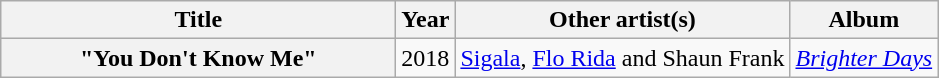<table class="wikitable plainrowheaders" style="text-align:center;">
<tr>
<th scope="col" style="width:16em;">Title</th>
<th scope="col">Year</th>
<th scope="col">Other artist(s)</th>
<th scope="col">Album</th>
</tr>
<tr>
<th scope="row">"You Don't Know Me"</th>
<td>2018</td>
<td><a href='#'>Sigala</a>, <a href='#'>Flo Rida</a> and Shaun Frank</td>
<td><em><a href='#'>Brighter Days</a></em></td>
</tr>
</table>
